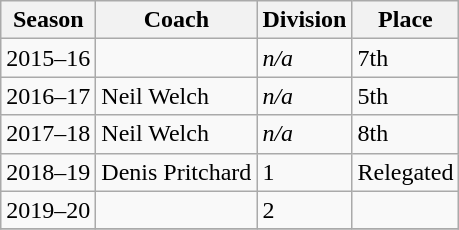<table class="wikitable collapsible">
<tr>
<th>Season</th>
<th>Coach</th>
<th>Division</th>
<th>Place</th>
</tr>
<tr>
<td>2015–16</td>
<td></td>
<td><em>n/a</em></td>
<td>7th </td>
</tr>
<tr>
<td>2016–17</td>
<td>Neil Welch </td>
<td><em>n/a</em></td>
<td>5th </td>
</tr>
<tr>
<td>2017–18</td>
<td>Neil Welch </td>
<td><em>n/a</em></td>
<td>8th </td>
</tr>
<tr>
<td>2018–19</td>
<td>Denis Pritchard </td>
<td>1</td>
<td>Relegated </td>
</tr>
<tr>
<td>2019–20</td>
<td></td>
<td>2</td>
<td></td>
</tr>
<tr>
</tr>
</table>
